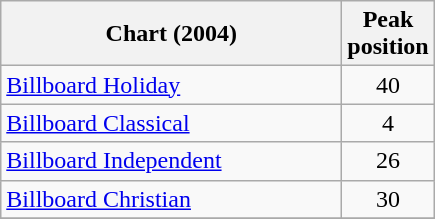<table class="wikitable sortable">
<tr>
<th style="text-align:center; width:220px;">Chart (2004)</th>
<th style="text-align:center;">Peak<br>position</th>
</tr>
<tr>
<td><a href='#'>Billboard Holiday</a></td>
<td style="text-align:center;">40</td>
</tr>
<tr>
<td><a href='#'>Billboard Classical</a></td>
<td style="text-align:center;">4</td>
</tr>
<tr>
<td><a href='#'>Billboard Independent</a></td>
<td style="text-align:center;">26</td>
</tr>
<tr>
<td><a href='#'>Billboard Christian</a></td>
<td style="text-align:center;">30</td>
</tr>
<tr>
</tr>
</table>
